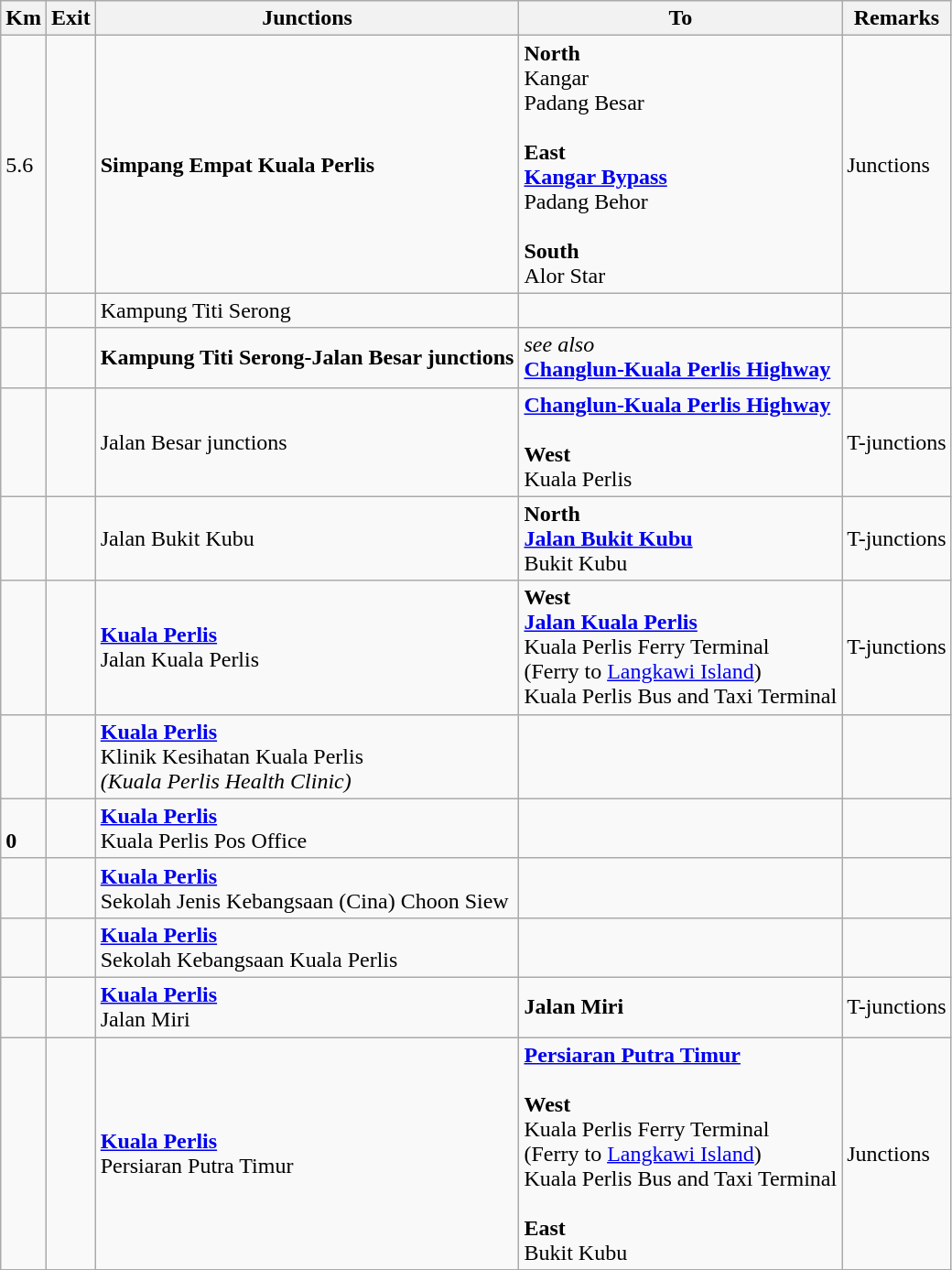<table class="wikitable">
<tr>
<th>Km</th>
<th>Exit</th>
<th>Junctions</th>
<th>To</th>
<th>Remarks</th>
</tr>
<tr>
<td>5.6</td>
<td></td>
<td><strong>Simpang Empat Kuala Perlis</strong></td>
<td><strong>North</strong><br> Kangar<br> Padang Besar<br><br><strong>East</strong><br> <strong><a href='#'>Kangar Bypass</a></strong><br>Padang Behor<br><br><strong>South</strong><br> Alor Star</td>
<td>Junctions</td>
</tr>
<tr>
<td></td>
<td></td>
<td>Kampung Titi Serong</td>
<td></td>
<td></td>
</tr>
<tr>
<td></td>
<td></td>
<td><strong>Kampung Titi Serong-Jalan Besar junctions</strong></td>
<td><em>see also</em><br>  <strong><a href='#'>Changlun-Kuala Perlis Highway</a></strong></td>
<td></td>
</tr>
<tr>
<td></td>
<td></td>
<td>Jalan Besar junctions</td>
<td>  <strong><a href='#'>Changlun-Kuala Perlis Highway</a></strong><br><br><strong>West</strong><br>Kuala Perlis</td>
<td>T-junctions</td>
</tr>
<tr>
<td></td>
<td></td>
<td>Jalan Bukit Kubu</td>
<td><strong>North</strong><br> <strong><a href='#'>Jalan Bukit Kubu</a></strong><br>Bukit Kubu</td>
<td>T-junctions</td>
</tr>
<tr>
<td></td>
<td></td>
<td><strong><a href='#'>Kuala Perlis</a></strong><br>Jalan Kuala Perlis</td>
<td><strong>West</strong><br> <strong><a href='#'>Jalan Kuala Perlis</a></strong><br>Kuala Perlis Ferry Terminal <br>(Ferry to <a href='#'>Langkawi Island</a>)<br>Kuala Perlis Bus and Taxi Terminal</td>
<td>T-junctions</td>
</tr>
<tr>
<td></td>
<td></td>
<td><strong><a href='#'>Kuala Perlis</a></strong><br>Klinik Kesihatan Kuala Perlis <br><em>(Kuala Perlis Health Clinic)</em></td>
<td></td>
<td></td>
</tr>
<tr>
<td><br><strong>0</strong></td>
<td></td>
<td><strong><a href='#'>Kuala Perlis</a></strong><br>Kuala Perlis Pos Office</td>
<td></td>
<td></td>
</tr>
<tr>
<td></td>
<td></td>
<td><strong><a href='#'>Kuala Perlis</a></strong><br>Sekolah Jenis Kebangsaan (Cina) Choon Siew</td>
<td></td>
<td></td>
</tr>
<tr>
<td></td>
<td></td>
<td><strong><a href='#'>Kuala Perlis</a></strong><br>Sekolah Kebangsaan Kuala Perlis</td>
<td></td>
<td></td>
</tr>
<tr>
<td></td>
<td></td>
<td><strong><a href='#'>Kuala Perlis</a></strong><br>Jalan Miri</td>
<td><strong>Jalan Miri</strong></td>
<td>T-junctions</td>
</tr>
<tr>
<td></td>
<td></td>
<td><strong><a href='#'>Kuala Perlis</a></strong><br>Persiaran Putra Timur</td>
<td> <strong><a href='#'>Persiaran Putra Timur</a></strong><br><br><strong>West</strong><br>Kuala Perlis Ferry Terminal <br>(Ferry to <a href='#'>Langkawi Island</a>)<br>Kuala Perlis Bus and Taxi Terminal<br><br><strong>East</strong><br>Bukit Kubu</td>
<td>Junctions</td>
</tr>
</table>
